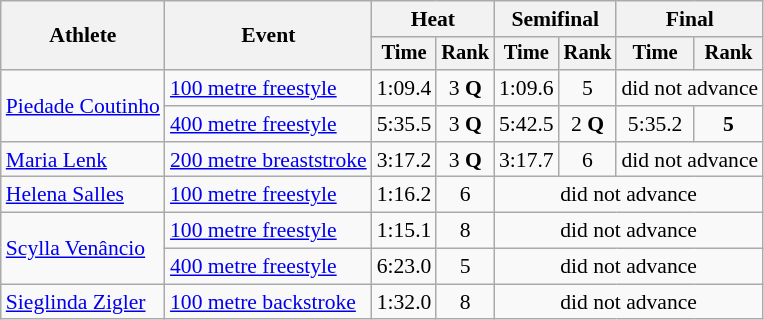<table class=wikitable style="font-size:90%">
<tr>
<th rowspan="2">Athlete</th>
<th rowspan="2">Event</th>
<th colspan="2">Heat</th>
<th colspan="2">Semifinal</th>
<th colspan="2">Final</th>
</tr>
<tr style="font-size:95%">
<th>Time</th>
<th>Rank</th>
<th>Time</th>
<th>Rank</th>
<th>Time</th>
<th>Rank</th>
</tr>
<tr align=center>
<td align=left rowspan=2><a href='#'>Piedade Coutinho</a></td>
<td align=left><a href='#'>100 metre freestyle</a></td>
<td>1:09.4</td>
<td>3 <strong>Q</strong></td>
<td>1:09.6</td>
<td>5</td>
<td colspan=4>did not advance</td>
</tr>
<tr align=center>
<td align=left><a href='#'>400 metre freestyle</a></td>
<td>5:35.5</td>
<td>3 <strong>Q</strong></td>
<td>5:42.5</td>
<td>2 <strong>Q</strong></td>
<td>5:35.2</td>
<td><strong>5</strong></td>
</tr>
<tr align=center>
<td align=left rowspan=1><a href='#'>Maria Lenk</a></td>
<td align=left><a href='#'>200 metre breaststroke</a></td>
<td>3:17.2</td>
<td>3 <strong>Q</strong></td>
<td>3:17.7</td>
<td>6</td>
<td colspan=2>did not advance</td>
</tr>
<tr align=center>
<td align=left rowspan=1><a href='#'>Helena Salles</a></td>
<td align=left><a href='#'>100 metre freestyle</a></td>
<td>1:16.2</td>
<td>6</td>
<td colspan=4>did not advance</td>
</tr>
<tr align=center>
<td align=left rowspan=2><a href='#'>Scylla Venâncio</a></td>
<td align=left><a href='#'>100 metre freestyle</a></td>
<td>1:15.1</td>
<td>8</td>
<td colspan=4>did not advance</td>
</tr>
<tr align=center>
<td align=left><a href='#'>400 metre freestyle</a></td>
<td>6:23.0</td>
<td>5</td>
<td colspan=4>did not advance</td>
</tr>
<tr align=center>
<td align=left rowspan=1><a href='#'>Sieglinda Zigler</a></td>
<td align=left><a href='#'>100 metre backstroke</a></td>
<td>1:32.0</td>
<td>8</td>
<td colspan=4>did not advance</td>
</tr>
</table>
